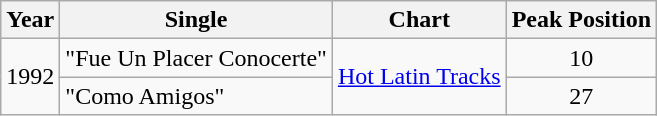<table class="wikitable">
<tr>
<th>Year</th>
<th>Single</th>
<th>Chart</th>
<th>Peak Position</th>
</tr>
<tr>
<td rowspan="2">1992</td>
<td>"Fue Un Placer Conocerte"</td>
<td rowspan="2"><a href='#'>Hot Latin Tracks</a></td>
<td style="text-align:center;">10</td>
</tr>
<tr>
<td>"Como Amigos"</td>
<td style="text-align:center;">27</td>
</tr>
</table>
